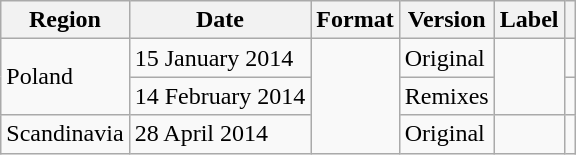<table class="wikitable">
<tr>
<th>Region</th>
<th>Date</th>
<th>Format</th>
<th>Version</th>
<th>Label</th>
<th></th>
</tr>
<tr>
<td rowspan="2">Poland</td>
<td>15 January 2014</td>
<td rowspan="3"></td>
<td>Original</td>
<td rowspan="2"></td>
<td align="center"></td>
</tr>
<tr>
<td>14 February 2014</td>
<td>Remixes</td>
<td align="center"></td>
</tr>
<tr>
<td>Scandinavia</td>
<td>28 April 2014</td>
<td>Original</td>
<td></td>
<td align="center"></td>
</tr>
</table>
